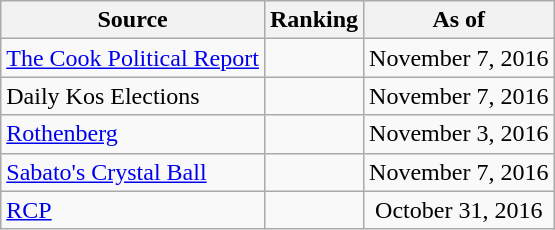<table class="wikitable" style="text-align:center">
<tr>
<th>Source</th>
<th>Ranking</th>
<th>As of</th>
</tr>
<tr>
<td align=left><a href='#'>The Cook Political Report</a></td>
<td></td>
<td>November 7, 2016</td>
</tr>
<tr>
<td align=left>Daily Kos Elections</td>
<td></td>
<td>November 7, 2016</td>
</tr>
<tr>
<td align=left><a href='#'>Rothenberg</a></td>
<td></td>
<td>November 3, 2016</td>
</tr>
<tr>
<td align=left><a href='#'>Sabato's Crystal Ball</a></td>
<td></td>
<td>November 7, 2016</td>
</tr>
<tr>
<td align="left"><a href='#'>RCP</a></td>
<td></td>
<td>October 31, 2016</td>
</tr>
</table>
